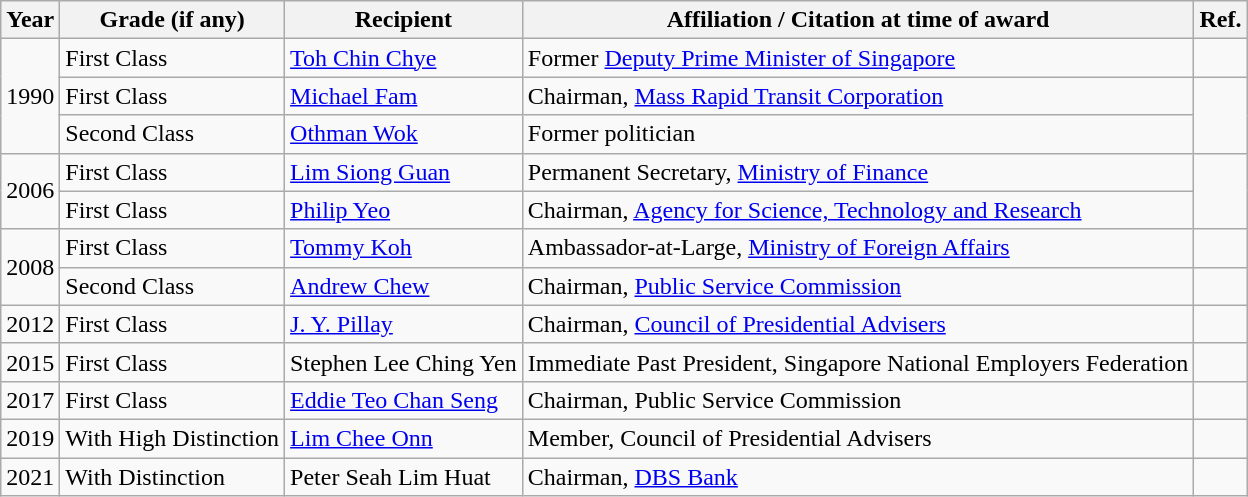<table class="wikitable">
<tr>
<th>Year</th>
<th>Grade (if any)</th>
<th>Recipient</th>
<th>Affiliation / Citation at time of award</th>
<th>Ref.</th>
</tr>
<tr>
<td rowspan="3">1990</td>
<td>First Class</td>
<td><a href='#'>Toh Chin Chye</a></td>
<td>Former <a href='#'>Deputy Prime Minister of Singapore</a></td>
<td></td>
</tr>
<tr>
<td>First Class</td>
<td><a href='#'>Michael Fam</a></td>
<td>Chairman, <a href='#'>Mass Rapid Transit Corporation</a></td>
<td rowspan="2"></td>
</tr>
<tr>
<td>Second Class</td>
<td><a href='#'>Othman Wok</a></td>
<td>Former politician</td>
</tr>
<tr>
<td rowspan="2">2006</td>
<td>First Class</td>
<td><a href='#'>Lim Siong Guan</a></td>
<td>Permanent Secretary, <a href='#'>Ministry of Finance</a></td>
<td rowspan="2"></td>
</tr>
<tr>
<td>First Class</td>
<td><a href='#'>Philip Yeo</a></td>
<td>Chairman, <a href='#'>Agency for Science, Technology and Research</a></td>
</tr>
<tr>
<td rowspan="2">2008</td>
<td>First Class</td>
<td><a href='#'>Tommy Koh</a></td>
<td>Ambassador-at-Large, <a href='#'>Ministry of Foreign Affairs</a></td>
<td></td>
</tr>
<tr>
<td>Second Class</td>
<td><a href='#'>Andrew Chew</a></td>
<td>Chairman, <a href='#'>Public Service Commission</a></td>
<td></td>
</tr>
<tr>
<td>2012</td>
<td>First Class</td>
<td><a href='#'>J. Y. Pillay</a></td>
<td>Chairman, <a href='#'>Council of Presidential Advisers</a></td>
<td></td>
</tr>
<tr>
<td>2015</td>
<td>First Class</td>
<td>Stephen Lee Ching Yen</td>
<td>Immediate Past President, Singapore National Employers Federation</td>
<td></td>
</tr>
<tr>
<td>2017</td>
<td>First Class</td>
<td><a href='#'>Eddie Teo Chan Seng</a></td>
<td>Chairman, Public Service Commission</td>
<td></td>
</tr>
<tr>
<td>2019</td>
<td>With High Distinction</td>
<td><a href='#'>Lim Chee Onn</a></td>
<td>Member, Council of Presidential Advisers</td>
<td></td>
</tr>
<tr>
<td>2021</td>
<td>With Distinction</td>
<td>Peter Seah Lim Huat</td>
<td>Chairman, <a href='#'>DBS Bank</a></td>
<td></td>
</tr>
</table>
